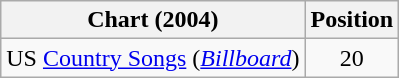<table class="wikitable sortable">
<tr>
<th scope="col">Chart (2004)</th>
<th scope="col">Position</th>
</tr>
<tr>
<td>US <a href='#'>Country Songs</a> (<em><a href='#'>Billboard</a></em>)</td>
<td align="center">20</td>
</tr>
</table>
